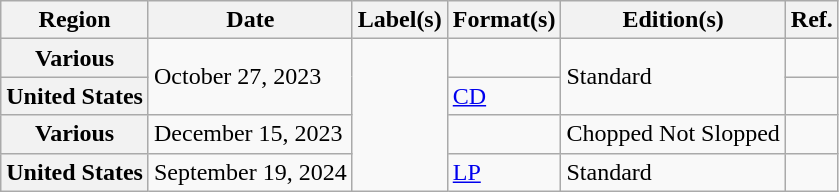<table class="wikitable plainrowheaders">
<tr>
<th scope="col">Region</th>
<th scope="col">Date</th>
<th scope="col">Label(s)</th>
<th scope="col">Format(s)</th>
<th scope="col">Edition(s)</th>
<th scope="col">Ref.</th>
</tr>
<tr>
<th scope="row">Various</th>
<td rowspan="2">October 27, 2023</td>
<td rowspan="4"></td>
<td></td>
<td rowspan="2">Standard</td>
<td style="text-align: center"></td>
</tr>
<tr>
<th scope="row">United States</th>
<td><a href='#'>CD</a></td>
<td style="text-align: center"></td>
</tr>
<tr>
<th scope="row">Various</th>
<td>December 15, 2023</td>
<td></td>
<td>Chopped Not Slopped</td>
<td style="text-align: center"></td>
</tr>
<tr>
<th scope="row">United States</th>
<td>September 19, 2024</td>
<td><a href='#'>LP</a></td>
<td>Standard</td>
<td style="text-align: center"></td>
</tr>
</table>
